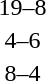<table style="text-align:center">
<tr>
<th width=200></th>
<th width=100></th>
<th width=200></th>
</tr>
<tr>
<td align=right><strong></strong></td>
<td>19–8</td>
<td align=left></td>
</tr>
<tr>
<td align=right></td>
<td>4–6</td>
<td align=left><strong></strong></td>
</tr>
<tr>
<td align=right><strong></strong></td>
<td>8–4</td>
<td align=left></td>
</tr>
</table>
